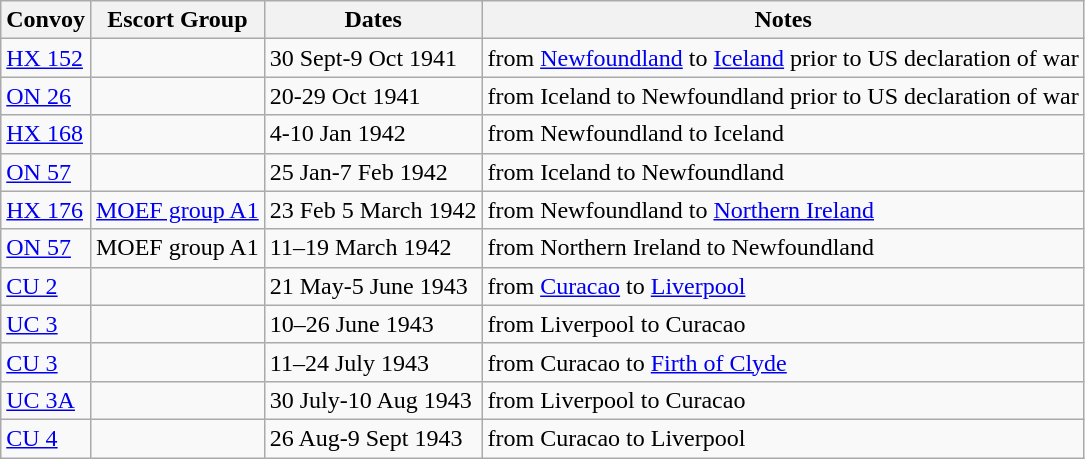<table class="wikitable">
<tr>
<th>Convoy</th>
<th>Escort Group</th>
<th>Dates</th>
<th>Notes</th>
</tr>
<tr>
<td><a href='#'>HX 152</a></td>
<td></td>
<td>30 Sept-9 Oct 1941</td>
<td>from <a href='#'>Newfoundland</a> to <a href='#'>Iceland</a> prior to US declaration of war</td>
</tr>
<tr>
<td><a href='#'>ON 26</a></td>
<td></td>
<td>20-29 Oct 1941</td>
<td>from Iceland to Newfoundland prior to US declaration of war</td>
</tr>
<tr>
<td><a href='#'>HX 168</a></td>
<td></td>
<td>4-10 Jan 1942</td>
<td>from Newfoundland to Iceland</td>
</tr>
<tr>
<td><a href='#'>ON 57</a></td>
<td></td>
<td>25 Jan-7 Feb 1942</td>
<td>from Iceland to Newfoundland</td>
</tr>
<tr>
<td><a href='#'>HX 176</a></td>
<td><a href='#'>MOEF group A1</a></td>
<td>23 Feb 5 March 1942</td>
<td>from Newfoundland to <a href='#'>Northern Ireland</a></td>
</tr>
<tr>
<td><a href='#'>ON 57</a></td>
<td>MOEF group A1</td>
<td>11–19 March 1942</td>
<td>from Northern Ireland to Newfoundland</td>
</tr>
<tr>
<td><a href='#'>CU 2</a></td>
<td></td>
<td>21 May-5 June 1943</td>
<td>from <a href='#'>Curacao</a> to <a href='#'>Liverpool</a></td>
</tr>
<tr>
<td><a href='#'>UC 3</a></td>
<td></td>
<td>10–26 June 1943</td>
<td>from Liverpool to Curacao</td>
</tr>
<tr>
<td><a href='#'>CU 3</a></td>
<td></td>
<td>11–24 July 1943</td>
<td>from Curacao to <a href='#'>Firth of Clyde</a></td>
</tr>
<tr>
<td><a href='#'>UC 3A</a></td>
<td></td>
<td>30 July-10 Aug 1943</td>
<td>from Liverpool to Curacao</td>
</tr>
<tr>
<td><a href='#'>CU 4</a></td>
<td></td>
<td>26 Aug-9 Sept 1943</td>
<td>from Curacao to Liverpool</td>
</tr>
</table>
